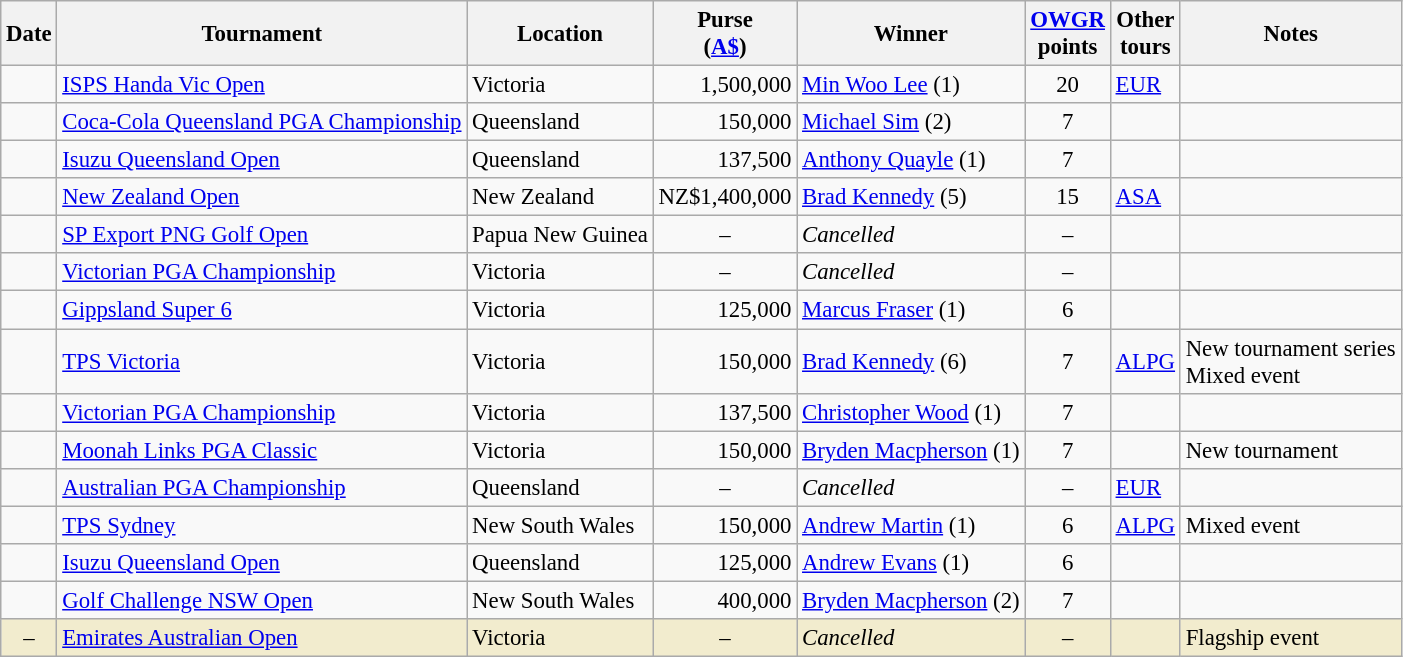<table class="wikitable" style="font-size:95%">
<tr>
<th>Date</th>
<th>Tournament</th>
<th>Location</th>
<th>Purse<br>(<a href='#'>A$</a>)</th>
<th>Winner</th>
<th><a href='#'>OWGR</a><br>points</th>
<th>Other<br>tours</th>
<th>Notes</th>
</tr>
<tr>
<td></td>
<td><a href='#'>ISPS Handa Vic Open</a></td>
<td>Victoria</td>
<td align=right>1,500,000</td>
<td> <a href='#'>Min Woo Lee</a> (1)</td>
<td align=center>20</td>
<td><a href='#'>EUR</a></td>
<td></td>
</tr>
<tr>
<td></td>
<td><a href='#'>Coca-Cola Queensland PGA Championship</a></td>
<td>Queensland</td>
<td align=right>150,000</td>
<td> <a href='#'>Michael Sim</a> (2)</td>
<td align=center>7</td>
<td></td>
<td></td>
</tr>
<tr>
<td></td>
<td><a href='#'>Isuzu Queensland Open</a></td>
<td>Queensland</td>
<td align=right>137,500</td>
<td> <a href='#'>Anthony Quayle</a> (1)</td>
<td align=center>7</td>
<td></td>
<td></td>
</tr>
<tr>
<td></td>
<td><a href='#'>New Zealand Open</a></td>
<td>New Zealand</td>
<td align=right>NZ$1,400,000</td>
<td> <a href='#'>Brad Kennedy</a> (5)</td>
<td align=center>15</td>
<td><a href='#'>ASA</a></td>
<td></td>
</tr>
<tr>
<td><s></s><br><s></s></td>
<td><a href='#'>SP Export PNG Golf Open</a></td>
<td>Papua New Guinea</td>
<td align=center>–</td>
<td><em>Cancelled</em></td>
<td align=center>–</td>
<td></td>
<td></td>
</tr>
<tr>
<td><s></s></td>
<td><a href='#'>Victorian PGA Championship</a></td>
<td>Victoria</td>
<td align=center>–</td>
<td><em>Cancelled</em></td>
<td align=center>–</td>
<td></td>
<td></td>
</tr>
<tr>
<td><br><s></s></td>
<td><a href='#'>Gippsland Super 6</a></td>
<td>Victoria</td>
<td align=right>125,000</td>
<td> <a href='#'>Marcus Fraser</a> (1)</td>
<td align=center>6</td>
<td></td>
<td></td>
</tr>
<tr>
<td></td>
<td><a href='#'>TPS Victoria</a></td>
<td>Victoria</td>
<td align=right>150,000</td>
<td> <a href='#'>Brad Kennedy</a> (6)</td>
<td align=center>7</td>
<td><a href='#'>ALPG</a></td>
<td>New tournament series<br>Mixed event</td>
</tr>
<tr>
<td></td>
<td><a href='#'>Victorian PGA Championship</a></td>
<td>Victoria</td>
<td align=right>137,500</td>
<td> <a href='#'>Christopher Wood</a> (1)</td>
<td align=center>7</td>
<td></td>
<td></td>
</tr>
<tr>
<td></td>
<td><a href='#'>Moonah Links PGA Classic</a></td>
<td>Victoria</td>
<td align=right>150,000</td>
<td> <a href='#'>Bryden Macpherson</a> (1)</td>
<td align=center>7</td>
<td></td>
<td>New tournament</td>
</tr>
<tr>
<td><s></s><br><s></s></td>
<td><a href='#'>Australian PGA Championship</a></td>
<td>Queensland</td>
<td align=center>–</td>
<td><em>Cancelled</em></td>
<td align=center>–</td>
<td><a href='#'>EUR</a></td>
<td></td>
</tr>
<tr>
<td></td>
<td><a href='#'>TPS Sydney</a></td>
<td>New South Wales</td>
<td align=right>150,000</td>
<td> <a href='#'>Andrew Martin</a> (1)</td>
<td align=center>6</td>
<td><a href='#'>ALPG</a></td>
<td>Mixed event</td>
</tr>
<tr>
<td></td>
<td><a href='#'>Isuzu Queensland Open</a></td>
<td>Queensland</td>
<td align=right>125,000</td>
<td> <a href='#'>Andrew Evans</a> (1)</td>
<td align=center>6</td>
<td></td>
<td></td>
</tr>
<tr>
<td></td>
<td><a href='#'>Golf Challenge NSW Open</a></td>
<td>New South Wales</td>
<td align=right>400,000</td>
<td> <a href='#'>Bryden Macpherson</a> (2)</td>
<td align=center>7</td>
<td></td>
<td></td>
</tr>
<tr style="background:#f2ecce;">
<td align=center>–</td>
<td><a href='#'>Emirates Australian Open</a></td>
<td>Victoria</td>
<td align=center>–</td>
<td><em>Cancelled</em></td>
<td align=center>–</td>
<td></td>
<td>Flagship event</td>
</tr>
</table>
